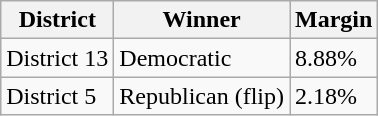<table class="wikitable sortable">
<tr>
<th>District</th>
<th>Winner</th>
<th>Margin</th>
</tr>
<tr>
<td>District 13</td>
<td data-sort-value="1" >Democratic</td>
<td>8.88%</td>
</tr>
<tr>
<td>District 5</td>
<td data-sort-value="1" >Republican (flip)</td>
<td>2.18%</td>
</tr>
</table>
